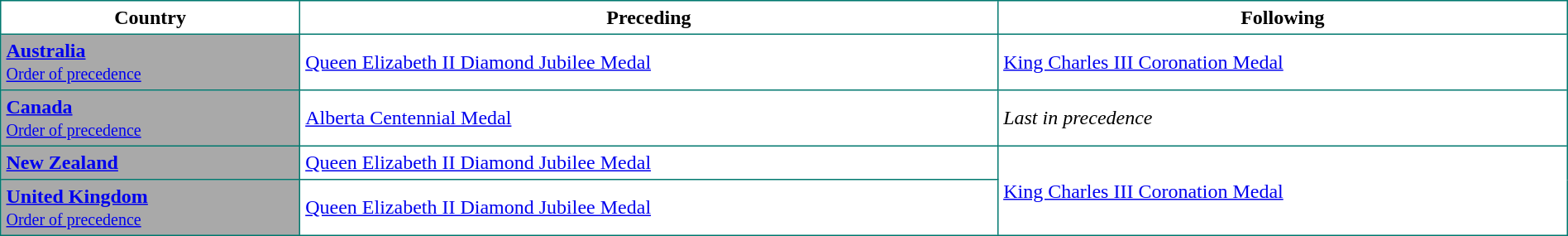<table border="2" cellpadding="4" cellspacing="0" style="margin: 1em 1em 1em 0; background:white; border: 1px #01796F solid; border-collapse: collapse; width:100%">
<tr bgcolor="white">
<td align="center"><strong>Country</strong></td>
<td align="center"><strong>Preceding</strong></td>
<td align="center"><strong>Following</strong></td>
</tr>
<tr>
<td bgcolor="#A9A9A9"> <strong><a href='#'><span>Australia</span></a></strong><br><small><a href='#'><span>Order of precedence</span></a></small></td>
<td><a href='#'>Queen Elizabeth II Diamond Jubilee Medal</a></td>
<td><a href='#'>King Charles III Coronation Medal</a></td>
</tr>
<tr>
<td bgcolor="#A9A9A9"> <strong><a href='#'><span>Canada</span></a></strong><br><small><a href='#'><span>Order of precedence</span></a></small></td>
<td><a href='#'>Alberta Centennial Medal</a></td>
<td><em>Last in precedence</em></td>
</tr>
<tr>
<td bgcolor="#A9A9A9"> <strong><a href='#'><span>New Zealand</span></a></strong></td>
<td><a href='#'>Queen Elizabeth II Diamond Jubilee Medal</a></td>
<td rowspan="2"><a href='#'>King Charles III Coronation Medal</a></td>
</tr>
<tr>
<td bgcolor="#A9A9A9"> <strong><a href='#'><span>United Kingdom</span></a></strong><br><small><a href='#'><span>Order of precedence</span></a></small></td>
<td><a href='#'>Queen Elizabeth II Diamond Jubilee Medal</a></td>
</tr>
</table>
